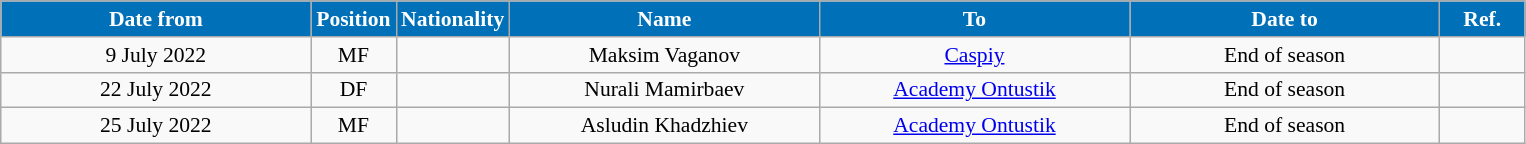<table class="wikitable" style="text-align:center; font-size:90%; ">
<tr>
<th style="background:#0070B8; color:#FFFFFF; width:200px;">Date from</th>
<th style="background:#0070B8; color:#FFFFFF; width:50px;">Position</th>
<th style="background:#0070B8; color:#FFFFFF; width:50px;">Nationality</th>
<th style="background:#0070B8; color:#FFFFFF; width:200px;">Name</th>
<th style="background:#0070B8; color:#FFFFFF; width:200px;">To</th>
<th style="background:#0070B8; color:#FFFFFF; width:200px;">Date to</th>
<th style="background:#0070B8; color:#FFFFFF; width:50px;">Ref.</th>
</tr>
<tr>
<td>9 July 2022</td>
<td>MF</td>
<td></td>
<td>Maksim Vaganov</td>
<td><a href='#'>Caspiy</a></td>
<td>End of season</td>
<td></td>
</tr>
<tr>
<td>22 July 2022</td>
<td>DF</td>
<td></td>
<td>Nurali Mamirbaev</td>
<td><a href='#'>Academy Ontustik</a></td>
<td>End of season</td>
<td></td>
</tr>
<tr>
<td>25 July 2022</td>
<td>MF</td>
<td></td>
<td>Asludin Khadzhiev</td>
<td><a href='#'>Academy Ontustik</a></td>
<td>End of season</td>
<td></td>
</tr>
</table>
